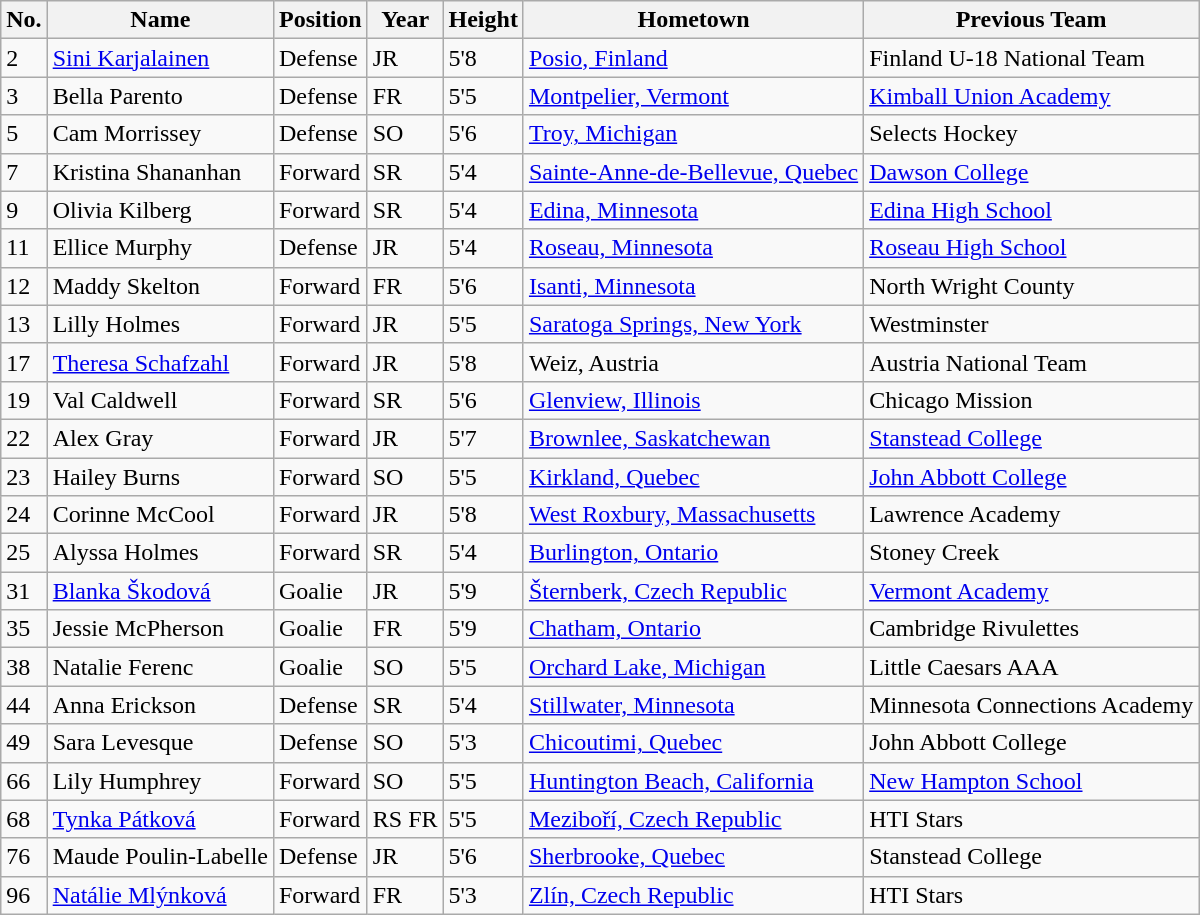<table class="wikitable sortable">
<tr>
<th>No.</th>
<th>Name</th>
<th>Position</th>
<th>Year</th>
<th>Height</th>
<th>Hometown</th>
<th>Previous Team</th>
</tr>
<tr>
<td>2</td>
<td><a href='#'>Sini Karjalainen</a></td>
<td>Defense</td>
<td>JR</td>
<td>5'8</td>
<td><a href='#'>Posio, Finland</a></td>
<td>Finland U-18 National Team</td>
</tr>
<tr>
<td>3</td>
<td>Bella Parento</td>
<td>Defense</td>
<td>FR</td>
<td>5'5</td>
<td><a href='#'>Montpelier, Vermont</a></td>
<td><a href='#'>Kimball Union Academy</a></td>
</tr>
<tr>
<td>5</td>
<td>Cam Morrissey</td>
<td>Defense</td>
<td>SO</td>
<td>5'6</td>
<td><a href='#'>Troy, Michigan</a></td>
<td>Selects Hockey</td>
</tr>
<tr>
<td>7</td>
<td>Kristina Shananhan</td>
<td>Forward</td>
<td>SR</td>
<td>5'4</td>
<td><a href='#'>Sainte-Anne-de-Bellevue, Quebec</a></td>
<td><a href='#'>Dawson College</a></td>
</tr>
<tr>
<td>9</td>
<td>Olivia Kilberg</td>
<td>Forward</td>
<td>SR</td>
<td>5'4</td>
<td><a href='#'>Edina, Minnesota</a></td>
<td><a href='#'>Edina High School</a></td>
</tr>
<tr>
<td>11</td>
<td>Ellice Murphy</td>
<td>Defense</td>
<td>JR</td>
<td>5'4</td>
<td><a href='#'>Roseau, Minnesota</a></td>
<td><a href='#'>Roseau High School</a></td>
</tr>
<tr>
<td>12</td>
<td>Maddy Skelton</td>
<td>Forward</td>
<td>FR</td>
<td>5'6</td>
<td><a href='#'>Isanti, Minnesota</a></td>
<td>North Wright County</td>
</tr>
<tr>
<td>13</td>
<td>Lilly Holmes</td>
<td>Forward</td>
<td>JR</td>
<td>5'5</td>
<td><a href='#'>Saratoga Springs, New York</a></td>
<td>Westminster</td>
</tr>
<tr>
<td>17</td>
<td><a href='#'>Theresa Schafzahl</a></td>
<td>Forward</td>
<td>JR</td>
<td>5'8</td>
<td>Weiz, Austria</td>
<td>Austria National Team</td>
</tr>
<tr>
<td>19</td>
<td>Val Caldwell</td>
<td>Forward</td>
<td>SR</td>
<td>5'6</td>
<td><a href='#'>Glenview, Illinois</a></td>
<td>Chicago Mission</td>
</tr>
<tr>
<td>22</td>
<td>Alex Gray</td>
<td>Forward</td>
<td>JR</td>
<td>5'7</td>
<td><a href='#'>Brownlee, Saskatchewan</a></td>
<td><a href='#'>Stanstead College</a></td>
</tr>
<tr>
<td>23</td>
<td>Hailey Burns</td>
<td>Forward</td>
<td>SO</td>
<td>5'5</td>
<td><a href='#'>Kirkland, Quebec</a></td>
<td><a href='#'>John Abbott College</a></td>
</tr>
<tr>
<td>24</td>
<td>Corinne McCool</td>
<td>Forward</td>
<td>JR</td>
<td>5'8</td>
<td><a href='#'>West Roxbury, Massachusetts</a></td>
<td>Lawrence Academy</td>
</tr>
<tr>
<td>25</td>
<td>Alyssa Holmes</td>
<td>Forward</td>
<td>SR</td>
<td>5'4</td>
<td><a href='#'>Burlington, Ontario</a></td>
<td>Stoney Creek</td>
</tr>
<tr>
<td>31</td>
<td><a href='#'>Blanka Škodová</a></td>
<td>Goalie</td>
<td>JR</td>
<td>5'9</td>
<td><a href='#'>Šternberk, Czech Republic</a></td>
<td><a href='#'>Vermont Academy</a></td>
</tr>
<tr>
<td>35</td>
<td>Jessie McPherson</td>
<td>Goalie</td>
<td>FR</td>
<td>5'9</td>
<td><a href='#'>Chatham, Ontario</a></td>
<td>Cambridge Rivulettes</td>
</tr>
<tr>
<td>38</td>
<td>Natalie Ferenc</td>
<td>Goalie</td>
<td>SO</td>
<td>5'5</td>
<td><a href='#'>Orchard Lake, Michigan</a></td>
<td>Little Caesars AAA</td>
</tr>
<tr>
<td>44</td>
<td>Anna Erickson</td>
<td>Defense</td>
<td>SR</td>
<td>5'4</td>
<td><a href='#'>Stillwater, Minnesota</a></td>
<td>Minnesota Connections Academy</td>
</tr>
<tr>
<td>49</td>
<td>Sara Levesque</td>
<td>Defense</td>
<td>SO</td>
<td>5'3</td>
<td><a href='#'>Chicoutimi, Quebec</a></td>
<td>John Abbott College</td>
</tr>
<tr>
<td>66</td>
<td>Lily Humphrey</td>
<td>Forward</td>
<td>SO</td>
<td>5'5</td>
<td><a href='#'>Huntington Beach, California</a></td>
<td><a href='#'>New Hampton School</a></td>
</tr>
<tr>
<td>68</td>
<td><a href='#'>Tynka Pátková</a></td>
<td>Forward</td>
<td>RS FR</td>
<td>5'5</td>
<td><a href='#'>Meziboří, Czech Republic</a></td>
<td>HTI Stars</td>
</tr>
<tr>
<td>76</td>
<td>Maude Poulin-Labelle</td>
<td>Defense</td>
<td>JR</td>
<td>5'6</td>
<td><a href='#'>Sherbrooke, Quebec</a></td>
<td>Stanstead College</td>
</tr>
<tr>
<td>96</td>
<td><a href='#'>Natálie Mlýnková</a></td>
<td>Forward</td>
<td>FR</td>
<td>5'3</td>
<td><a href='#'>Zlín, Czech Republic</a></td>
<td>HTI Stars</td>
</tr>
</table>
